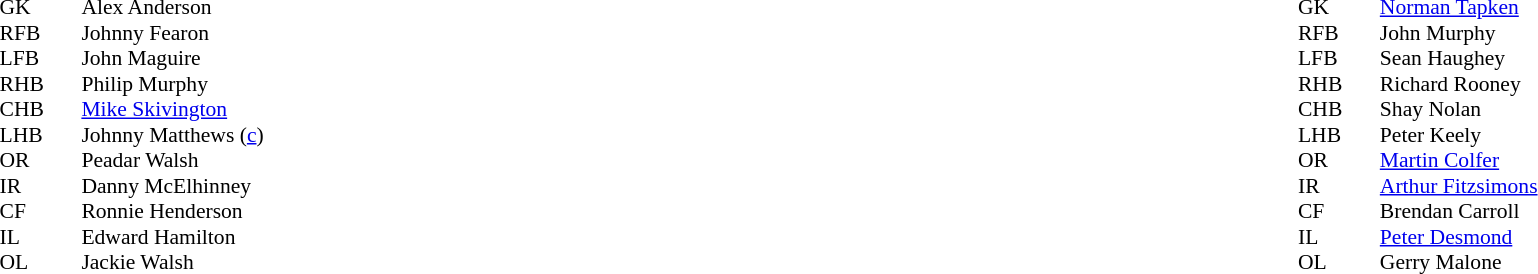<table width="100%">
<tr>
<td valign="top" width="50%"><br><table style="font-size: 90%" cellspacing="0" cellpadding="0">
<tr>
<td colspan="4"></td>
</tr>
<tr>
<th width="25"></th>
<th width="25"></th>
</tr>
<tr>
<td>GK</td>
<td></td>
<td> Alex Anderson</td>
</tr>
<tr>
<td>RFB</td>
<td></td>
<td> Johnny Fearon</td>
</tr>
<tr>
<td>LFB</td>
<td></td>
<td> John Maguire</td>
</tr>
<tr>
<td>RHB</td>
<td></td>
<td> Philip Murphy</td>
</tr>
<tr>
<td>CHB</td>
<td></td>
<td> <a href='#'>Mike Skivington</a></td>
</tr>
<tr>
<td>LHB</td>
<td></td>
<td> Johnny Matthews (<a href='#'>c</a>)</td>
</tr>
<tr>
<td>OR</td>
<td></td>
<td> Peadar Walsh</td>
</tr>
<tr>
<td>IR</td>
<td></td>
<td> Danny McElhinney</td>
</tr>
<tr>
<td>CF</td>
<td></td>
<td> Ronnie Henderson</td>
</tr>
<tr>
<td>IL</td>
<td></td>
<td> Edward Hamilton</td>
</tr>
<tr>
<td>OL</td>
<td></td>
<td> Jackie Walsh</td>
</tr>
<tr>
</tr>
</table>
</td>
<td valign="top"></td>
<td valign="top" width="50%"><br><table style="font-size: 90%" cellspacing="0" cellpadding="0" align="center">
<tr>
<td colspan="4"></td>
</tr>
<tr>
<th width="25"></th>
<th width="25"></th>
</tr>
<tr>
<td>GK</td>
<td></td>
<td> <a href='#'>Norman Tapken</a></td>
</tr>
<tr>
<td>RFB</td>
<td></td>
<td> John Murphy</td>
</tr>
<tr>
<td>LFB</td>
<td></td>
<td> Sean Haughey</td>
</tr>
<tr>
<td>RHB</td>
<td></td>
<td> Richard Rooney</td>
</tr>
<tr>
<td>CHB</td>
<td></td>
<td> Shay Nolan</td>
</tr>
<tr>
<td>LHB</td>
<td></td>
<td> Peter Keely</td>
</tr>
<tr>
<td>OR</td>
<td></td>
<td> <a href='#'>Martin Colfer</a></td>
</tr>
<tr>
<td>IR</td>
<td></td>
<td> <a href='#'>Arthur Fitzsimons</a></td>
</tr>
<tr>
<td>CF</td>
<td></td>
<td> Brendan Carroll</td>
</tr>
<tr>
<td>IL</td>
<td></td>
<td> <a href='#'>Peter Desmond</a></td>
</tr>
<tr>
<td>OL</td>
<td></td>
<td> Gerry Malone</td>
</tr>
<tr>
</tr>
</table>
</td>
</tr>
</table>
